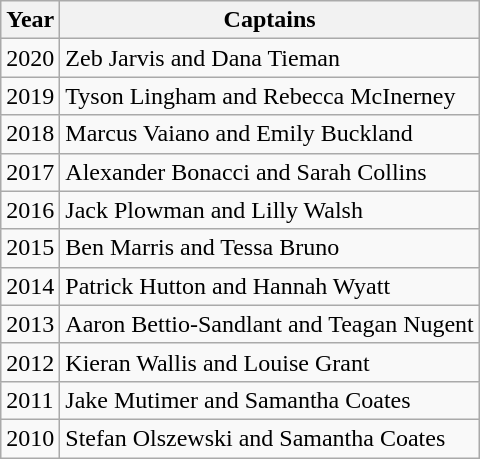<table class="wikitable">
<tr>
<th>Year</th>
<th>Captains</th>
</tr>
<tr>
<td>2020</td>
<td>Zeb Jarvis and Dana Tieman</td>
</tr>
<tr>
<td>2019</td>
<td>Tyson Lingham and Rebecca McInerney</td>
</tr>
<tr>
<td>2018</td>
<td>Marcus Vaiano and Emily Buckland</td>
</tr>
<tr>
<td>2017</td>
<td>Alexander Bonacci and Sarah Collins</td>
</tr>
<tr>
<td>2016</td>
<td>Jack Plowman and Lilly Walsh</td>
</tr>
<tr>
<td>2015</td>
<td>Ben Marris and Tessa Bruno</td>
</tr>
<tr>
<td>2014</td>
<td>Patrick Hutton and Hannah Wyatt</td>
</tr>
<tr>
<td>2013</td>
<td>Aaron Bettio-Sandlant and Teagan Nugent</td>
</tr>
<tr>
<td>2012</td>
<td>Kieran Wallis and Louise Grant</td>
</tr>
<tr>
<td>2011</td>
<td>Jake Mutimer and Samantha Coates</td>
</tr>
<tr>
<td>2010</td>
<td>Stefan Olszewski and Samantha Coates</td>
</tr>
</table>
